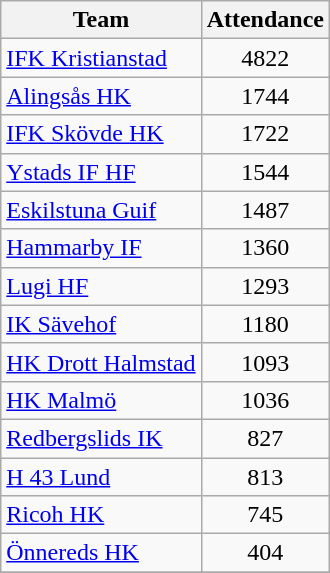<table class="wikitable sortable">
<tr>
<th>Team</th>
<th>Attendance</th>
</tr>
<tr>
<td><a href='#'>IFK Kristianstad</a></td>
<td align=center>4822</td>
</tr>
<tr>
<td><a href='#'>Alingsås HK</a></td>
<td align=center>1744</td>
</tr>
<tr>
<td><a href='#'>IFK Skövde HK</a></td>
<td align=center>1722</td>
</tr>
<tr>
<td><a href='#'>Ystads IF HF</a></td>
<td align=center>1544</td>
</tr>
<tr>
<td><a href='#'>Eskilstuna Guif</a></td>
<td align=center>1487</td>
</tr>
<tr>
<td><a href='#'>Hammarby IF</a></td>
<td align=center>1360</td>
</tr>
<tr>
<td><a href='#'>Lugi HF</a></td>
<td align=center>1293</td>
</tr>
<tr>
<td><a href='#'>IK Sävehof</a></td>
<td align=center>1180</td>
</tr>
<tr>
<td><a href='#'>HK Drott Halmstad</a></td>
<td align=center>1093</td>
</tr>
<tr>
<td><a href='#'>HK Malmö</a></td>
<td align=center>1036</td>
</tr>
<tr>
<td><a href='#'>Redbergslids IK</a></td>
<td align=center>827</td>
</tr>
<tr>
<td><a href='#'>H 43 Lund</a></td>
<td align=center>813</td>
</tr>
<tr>
<td><a href='#'>Ricoh HK</a></td>
<td align=center>745</td>
</tr>
<tr>
<td><a href='#'>Önnereds HK</a></td>
<td align=center>404</td>
</tr>
<tr>
</tr>
</table>
